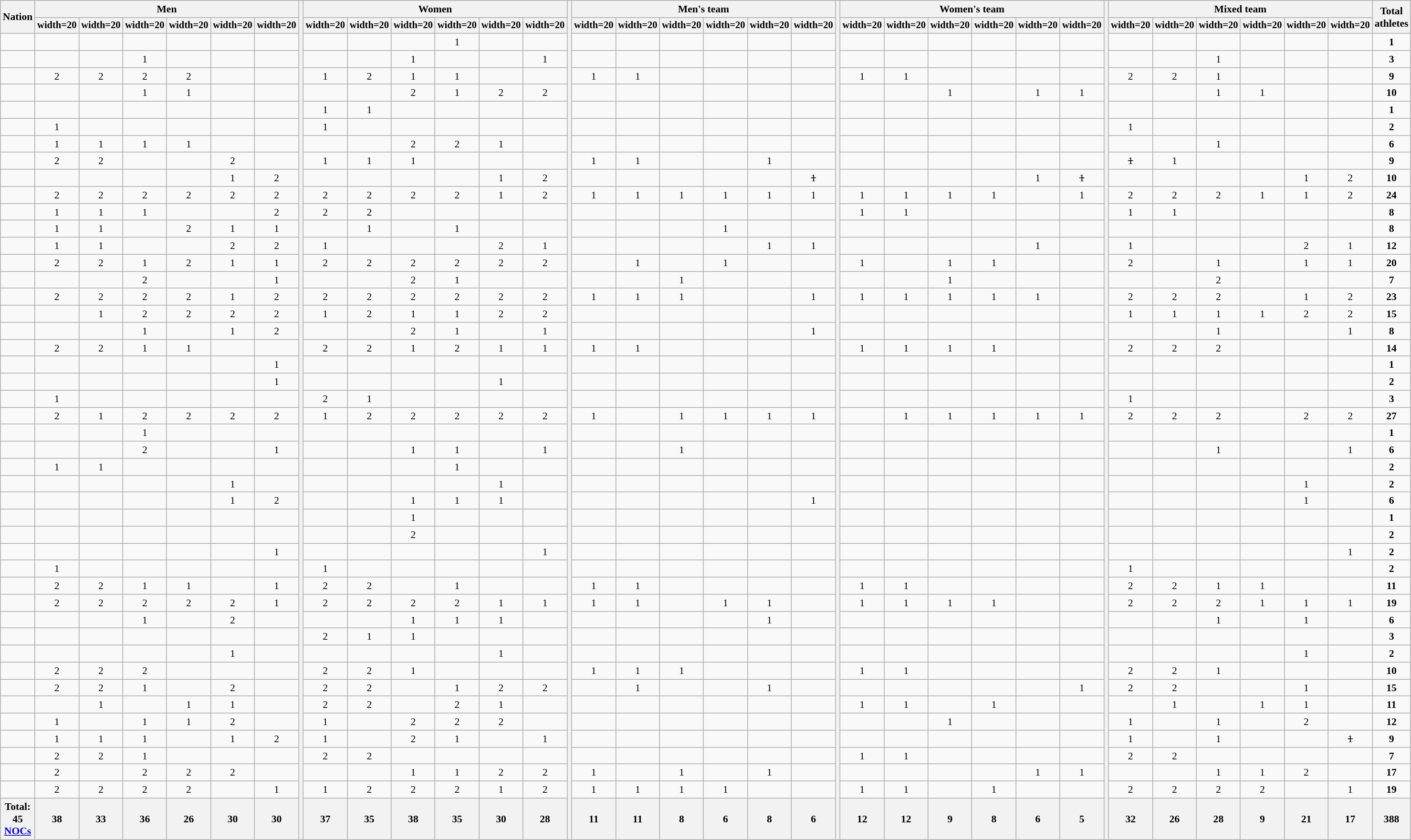<table class="wikitable" style="text-align:center; font-size:90%">
<tr>
<th rowspan=2 style="text-align:center;">Nation</th>
<th colspan=6>Men</th>
<th rowspan=48></th>
<th colspan=6>Women</th>
<th rowspan=48></th>
<th colspan=6>Men's team</th>
<th rowspan=48></th>
<th colspan=6>Women's team</th>
<th rowspan=48></th>
<th colspan=6>Mixed team</th>
<th rowspan=2>Total<br>athletes</th>
</tr>
<tr style="font-size:95%">
<th>width=20 </th>
<th>width=20 </th>
<th>width=20 </th>
<th>width=20 </th>
<th>width=20 </th>
<th>width=20 </th>
<th>width=20 </th>
<th>width=20 </th>
<th>width=20 </th>
<th>width=20 </th>
<th>width=20 </th>
<th>width=20 </th>
<th>width=20 </th>
<th>width=20 </th>
<th>width=20 </th>
<th>width=20 </th>
<th>width=20 </th>
<th>width=20 </th>
<th>width=20 </th>
<th>width=20 </th>
<th>width=20 </th>
<th>width=20 </th>
<th>width=20 </th>
<th>width=20 </th>
<th>width=20 </th>
<th>width=20 </th>
<th>width=20 </th>
<th>width=20 </th>
<th>width=20 </th>
<th>width=20 </th>
</tr>
<tr>
<td align=left></td>
<td></td>
<td></td>
<td></td>
<td></td>
<td></td>
<td></td>
<td></td>
<td></td>
<td></td>
<td>1</td>
<td></td>
<td></td>
<td></td>
<td></td>
<td></td>
<td></td>
<td></td>
<td></td>
<td></td>
<td></td>
<td></td>
<td></td>
<td></td>
<td></td>
<td></td>
<td></td>
<td></td>
<td></td>
<td></td>
<td></td>
<td><strong>1</strong></td>
</tr>
<tr>
<td align=left></td>
<td></td>
<td></td>
<td>1</td>
<td></td>
<td></td>
<td></td>
<td></td>
<td></td>
<td>1</td>
<td></td>
<td></td>
<td>1</td>
<td></td>
<td></td>
<td></td>
<td></td>
<td></td>
<td></td>
<td></td>
<td></td>
<td></td>
<td></td>
<td></td>
<td></td>
<td></td>
<td></td>
<td>1</td>
<td></td>
<td></td>
<td></td>
<td><strong>3</strong></td>
</tr>
<tr>
<td align=left></td>
<td>2</td>
<td>2</td>
<td>2</td>
<td>2</td>
<td></td>
<td></td>
<td>1</td>
<td>2</td>
<td>1</td>
<td>1</td>
<td></td>
<td></td>
<td>1</td>
<td>1</td>
<td></td>
<td></td>
<td></td>
<td></td>
<td>1</td>
<td>1</td>
<td></td>
<td></td>
<td></td>
<td></td>
<td>2</td>
<td>2</td>
<td>1</td>
<td></td>
<td></td>
<td></td>
<td><strong>9</strong></td>
</tr>
<tr>
<td align=left></td>
<td></td>
<td></td>
<td>1</td>
<td>1</td>
<td></td>
<td></td>
<td></td>
<td></td>
<td>2</td>
<td>1</td>
<td>2</td>
<td>2</td>
<td></td>
<td></td>
<td></td>
<td></td>
<td></td>
<td></td>
<td></td>
<td></td>
<td>1</td>
<td></td>
<td>1</td>
<td>1</td>
<td></td>
<td></td>
<td>1</td>
<td>1</td>
<td></td>
<td></td>
<td><strong>10</strong></td>
</tr>
<tr>
<td align=left></td>
<td></td>
<td></td>
<td></td>
<td></td>
<td></td>
<td></td>
<td>1</td>
<td>1</td>
<td></td>
<td></td>
<td></td>
<td></td>
<td></td>
<td></td>
<td></td>
<td></td>
<td></td>
<td></td>
<td></td>
<td></td>
<td></td>
<td></td>
<td></td>
<td></td>
<td></td>
<td></td>
<td></td>
<td></td>
<td></td>
<td></td>
<td><strong>1</strong></td>
</tr>
<tr>
<td align=left></td>
<td>1</td>
<td></td>
<td></td>
<td></td>
<td></td>
<td></td>
<td>1</td>
<td></td>
<td></td>
<td></td>
<td></td>
<td></td>
<td></td>
<td></td>
<td></td>
<td></td>
<td></td>
<td></td>
<td></td>
<td></td>
<td></td>
<td></td>
<td></td>
<td></td>
<td>1</td>
<td></td>
<td></td>
<td></td>
<td></td>
<td></td>
<td><strong>2</strong></td>
</tr>
<tr>
<td align=left></td>
<td>1</td>
<td>1</td>
<td>1</td>
<td>1</td>
<td></td>
<td></td>
<td></td>
<td></td>
<td>2</td>
<td>2</td>
<td>1</td>
<td></td>
<td></td>
<td></td>
<td></td>
<td></td>
<td></td>
<td></td>
<td></td>
<td></td>
<td></td>
<td></td>
<td></td>
<td></td>
<td></td>
<td></td>
<td>1</td>
<td></td>
<td></td>
<td></td>
<td><strong>6</strong></td>
</tr>
<tr>
<td align=left></td>
<td>2</td>
<td>2</td>
<td></td>
<td></td>
<td>2</td>
<td></td>
<td>1</td>
<td>1</td>
<td>1</td>
<td></td>
<td></td>
<td></td>
<td>1</td>
<td>1</td>
<td></td>
<td></td>
<td>1</td>
<td></td>
<td></td>
<td></td>
<td></td>
<td></td>
<td></td>
<td></td>
<td><s>1</s></td>
<td>1</td>
<td></td>
<td></td>
<td></td>
<td></td>
<td><strong>9</strong></td>
</tr>
<tr>
<td align=left></td>
<td></td>
<td></td>
<td></td>
<td></td>
<td>1</td>
<td>2</td>
<td></td>
<td></td>
<td></td>
<td></td>
<td>1</td>
<td>2</td>
<td></td>
<td></td>
<td></td>
<td></td>
<td></td>
<td><s>1</s></td>
<td></td>
<td></td>
<td></td>
<td></td>
<td>1</td>
<td><s>1</s></td>
<td></td>
<td></td>
<td></td>
<td></td>
<td>1</td>
<td>2</td>
<td><strong>10</strong></td>
</tr>
<tr>
<td align=left></td>
<td>2</td>
<td>2</td>
<td>2</td>
<td>2</td>
<td>2</td>
<td>2</td>
<td>2</td>
<td>2</td>
<td>2</td>
<td>2</td>
<td>1</td>
<td>2</td>
<td>1</td>
<td>1</td>
<td>1</td>
<td>1</td>
<td>1</td>
<td>1</td>
<td>1</td>
<td>1</td>
<td>1</td>
<td>1</td>
<td></td>
<td>1</td>
<td>2</td>
<td>2</td>
<td>2</td>
<td>1</td>
<td>1</td>
<td>2</td>
<td><strong>24</strong></td>
</tr>
<tr>
<td align=left></td>
<td>1</td>
<td>1</td>
<td>1</td>
<td></td>
<td></td>
<td>2</td>
<td>2</td>
<td>2</td>
<td></td>
<td></td>
<td></td>
<td></td>
<td></td>
<td></td>
<td></td>
<td></td>
<td></td>
<td></td>
<td>1</td>
<td>1</td>
<td></td>
<td></td>
<td></td>
<td></td>
<td>1</td>
<td>1</td>
<td></td>
<td></td>
<td></td>
<td></td>
<td><strong>8</strong></td>
</tr>
<tr>
<td align=left></td>
<td>1</td>
<td>1</td>
<td></td>
<td>2</td>
<td>1</td>
<td>1</td>
<td></td>
<td>1</td>
<td></td>
<td>1</td>
<td></td>
<td></td>
<td></td>
<td></td>
<td></td>
<td>1</td>
<td></td>
<td></td>
<td></td>
<td></td>
<td></td>
<td></td>
<td></td>
<td></td>
<td></td>
<td></td>
<td></td>
<td></td>
<td></td>
<td></td>
<td><strong>8</strong></td>
</tr>
<tr>
<td align=left></td>
<td>1</td>
<td>1</td>
<td></td>
<td></td>
<td>2</td>
<td>2</td>
<td>1</td>
<td></td>
<td></td>
<td></td>
<td>2</td>
<td>1</td>
<td></td>
<td></td>
<td></td>
<td></td>
<td>1</td>
<td>1</td>
<td></td>
<td></td>
<td></td>
<td></td>
<td>1</td>
<td></td>
<td>1</td>
<td></td>
<td></td>
<td></td>
<td>2</td>
<td>1</td>
<td><strong>12</strong></td>
</tr>
<tr>
<td align=left></td>
<td>2</td>
<td>2</td>
<td>1</td>
<td>2</td>
<td>1</td>
<td>1</td>
<td>2</td>
<td>2</td>
<td>2</td>
<td>2</td>
<td>2</td>
<td>2</td>
<td></td>
<td>1</td>
<td></td>
<td>1</td>
<td></td>
<td></td>
<td>1</td>
<td></td>
<td>1</td>
<td>1</td>
<td></td>
<td></td>
<td>2</td>
<td></td>
<td>1</td>
<td></td>
<td>1</td>
<td>1</td>
<td><strong>20</strong></td>
</tr>
<tr>
<td align=left></td>
<td></td>
<td></td>
<td>2</td>
<td></td>
<td></td>
<td>1</td>
<td></td>
<td></td>
<td>2</td>
<td>1</td>
<td></td>
<td></td>
<td></td>
<td></td>
<td>1</td>
<td></td>
<td></td>
<td></td>
<td></td>
<td></td>
<td>1</td>
<td></td>
<td></td>
<td></td>
<td></td>
<td></td>
<td>2</td>
<td></td>
<td></td>
<td></td>
<td><strong>7</strong></td>
</tr>
<tr>
<td align=left></td>
<td>2</td>
<td>2</td>
<td>2</td>
<td>2</td>
<td>1</td>
<td>2</td>
<td>2</td>
<td>2</td>
<td>2</td>
<td>2</td>
<td>2</td>
<td>2</td>
<td>1</td>
<td>1</td>
<td>1</td>
<td></td>
<td></td>
<td>1</td>
<td>1</td>
<td>1</td>
<td>1</td>
<td>1</td>
<td>1</td>
<td></td>
<td>2</td>
<td>2</td>
<td>2</td>
<td></td>
<td>1</td>
<td>2</td>
<td><strong>23</strong></td>
</tr>
<tr>
<td align=left></td>
<td></td>
<td>1</td>
<td>2</td>
<td>2</td>
<td>2</td>
<td>2</td>
<td>1</td>
<td>2</td>
<td>1</td>
<td>1</td>
<td>2</td>
<td>2</td>
<td></td>
<td></td>
<td></td>
<td></td>
<td></td>
<td></td>
<td></td>
<td></td>
<td></td>
<td></td>
<td></td>
<td></td>
<td>1</td>
<td>1</td>
<td>1</td>
<td>1</td>
<td>2</td>
<td>2</td>
<td><strong>15</strong></td>
</tr>
<tr>
<td align=left></td>
<td></td>
<td></td>
<td>1</td>
<td></td>
<td>1</td>
<td>2</td>
<td></td>
<td></td>
<td>2</td>
<td>1</td>
<td></td>
<td>1</td>
<td></td>
<td></td>
<td></td>
<td></td>
<td></td>
<td>1</td>
<td></td>
<td></td>
<td></td>
<td></td>
<td></td>
<td></td>
<td></td>
<td></td>
<td>1</td>
<td></td>
<td></td>
<td>1</td>
<td><strong>8</strong></td>
</tr>
<tr>
<td align=left></td>
<td>2</td>
<td>2</td>
<td>1</td>
<td>1</td>
<td></td>
<td></td>
<td>2</td>
<td>2</td>
<td>1</td>
<td>2</td>
<td>1</td>
<td>1</td>
<td>1</td>
<td>1</td>
<td></td>
<td></td>
<td></td>
<td></td>
<td>1</td>
<td>1</td>
<td>1</td>
<td>1</td>
<td></td>
<td></td>
<td>2</td>
<td>2</td>
<td>2</td>
<td></td>
<td></td>
<td></td>
<td><strong>14</strong></td>
</tr>
<tr>
<td align=left></td>
<td></td>
<td></td>
<td></td>
<td></td>
<td></td>
<td>1</td>
<td></td>
<td></td>
<td></td>
<td></td>
<td></td>
<td></td>
<td></td>
<td></td>
<td></td>
<td></td>
<td></td>
<td></td>
<td></td>
<td></td>
<td></td>
<td></td>
<td></td>
<td></td>
<td></td>
<td></td>
<td></td>
<td></td>
<td></td>
<td></td>
<td><strong>1</strong></td>
</tr>
<tr>
<td align=left></td>
<td></td>
<td></td>
<td></td>
<td></td>
<td></td>
<td>1</td>
<td></td>
<td></td>
<td></td>
<td></td>
<td>1</td>
<td></td>
<td></td>
<td></td>
<td></td>
<td></td>
<td></td>
<td></td>
<td></td>
<td></td>
<td></td>
<td></td>
<td></td>
<td></td>
<td></td>
<td></td>
<td></td>
<td></td>
<td></td>
<td></td>
<td><strong>2</strong></td>
</tr>
<tr>
<td align=left></td>
<td>1</td>
<td></td>
<td></td>
<td></td>
<td></td>
<td></td>
<td>2</td>
<td>1</td>
<td></td>
<td></td>
<td></td>
<td></td>
<td></td>
<td></td>
<td></td>
<td></td>
<td></td>
<td></td>
<td></td>
<td></td>
<td></td>
<td></td>
<td></td>
<td></td>
<td>1</td>
<td></td>
<td></td>
<td></td>
<td></td>
<td></td>
<td><strong>3</strong></td>
</tr>
<tr>
<td align=left></td>
<td>2</td>
<td>1</td>
<td>2</td>
<td>2</td>
<td>2</td>
<td>2</td>
<td>1</td>
<td>2</td>
<td>2</td>
<td>2</td>
<td>2</td>
<td>2</td>
<td>1</td>
<td></td>
<td>1</td>
<td>1</td>
<td>1</td>
<td>1</td>
<td></td>
<td>1</td>
<td>1</td>
<td>1</td>
<td>1</td>
<td>1</td>
<td>2</td>
<td>2</td>
<td>2</td>
<td></td>
<td>2</td>
<td>2</td>
<td><strong>27</strong></td>
</tr>
<tr>
<td align=left></td>
<td></td>
<td></td>
<td>1</td>
<td></td>
<td></td>
<td></td>
<td></td>
<td></td>
<td></td>
<td></td>
<td></td>
<td></td>
<td></td>
<td></td>
<td></td>
<td></td>
<td></td>
<td></td>
<td></td>
<td></td>
<td></td>
<td></td>
<td></td>
<td></td>
<td></td>
<td></td>
<td></td>
<td></td>
<td></td>
<td></td>
<td><strong>1</strong></td>
</tr>
<tr>
<td align=left></td>
<td></td>
<td></td>
<td>2</td>
<td></td>
<td></td>
<td>1</td>
<td></td>
<td></td>
<td>1</td>
<td>1</td>
<td></td>
<td>1</td>
<td></td>
<td></td>
<td>1</td>
<td></td>
<td></td>
<td></td>
<td></td>
<td></td>
<td></td>
<td></td>
<td></td>
<td></td>
<td></td>
<td></td>
<td>1</td>
<td></td>
<td></td>
<td>1</td>
<td><strong>6</strong></td>
</tr>
<tr>
<td align=left></td>
<td>1</td>
<td>1</td>
<td></td>
<td></td>
<td></td>
<td></td>
<td></td>
<td></td>
<td></td>
<td>1</td>
<td></td>
<td></td>
<td></td>
<td></td>
<td></td>
<td></td>
<td></td>
<td></td>
<td></td>
<td></td>
<td></td>
<td></td>
<td></td>
<td></td>
<td></td>
<td></td>
<td></td>
<td></td>
<td></td>
<td></td>
<td><strong>2</strong></td>
</tr>
<tr>
<td align=left></td>
<td></td>
<td></td>
<td></td>
<td></td>
<td>1</td>
<td></td>
<td></td>
<td></td>
<td></td>
<td></td>
<td>1</td>
<td></td>
<td></td>
<td></td>
<td></td>
<td></td>
<td></td>
<td></td>
<td></td>
<td></td>
<td></td>
<td></td>
<td></td>
<td></td>
<td></td>
<td></td>
<td></td>
<td></td>
<td>1</td>
<td></td>
<td><strong>2</strong></td>
</tr>
<tr>
<td align=left></td>
<td></td>
<td></td>
<td></td>
<td></td>
<td>1</td>
<td>2</td>
<td></td>
<td></td>
<td>1</td>
<td>1</td>
<td>1</td>
<td></td>
<td></td>
<td></td>
<td></td>
<td></td>
<td></td>
<td>1</td>
<td></td>
<td></td>
<td></td>
<td></td>
<td></td>
<td></td>
<td></td>
<td></td>
<td></td>
<td></td>
<td>1</td>
<td></td>
<td><strong>6</strong></td>
</tr>
<tr>
<td align=left></td>
<td></td>
<td></td>
<td></td>
<td></td>
<td></td>
<td></td>
<td></td>
<td></td>
<td>1</td>
<td></td>
<td></td>
<td></td>
<td></td>
<td></td>
<td></td>
<td></td>
<td></td>
<td></td>
<td></td>
<td></td>
<td></td>
<td></td>
<td></td>
<td></td>
<td></td>
<td></td>
<td></td>
<td></td>
<td></td>
<td></td>
<td><strong>1</strong></td>
</tr>
<tr>
<td align=left></td>
<td></td>
<td></td>
<td></td>
<td></td>
<td></td>
<td></td>
<td></td>
<td></td>
<td>2</td>
<td></td>
<td></td>
<td></td>
<td></td>
<td></td>
<td></td>
<td></td>
<td></td>
<td></td>
<td></td>
<td></td>
<td></td>
<td></td>
<td></td>
<td></td>
<td></td>
<td></td>
<td></td>
<td></td>
<td></td>
<td></td>
<td><strong>2</strong></td>
</tr>
<tr>
<td align=left></td>
<td></td>
<td></td>
<td></td>
<td></td>
<td></td>
<td>1</td>
<td></td>
<td></td>
<td></td>
<td></td>
<td></td>
<td>1</td>
<td></td>
<td></td>
<td></td>
<td></td>
<td></td>
<td></td>
<td></td>
<td></td>
<td></td>
<td></td>
<td></td>
<td></td>
<td></td>
<td></td>
<td></td>
<td></td>
<td></td>
<td>1</td>
<td><strong>2</strong></td>
</tr>
<tr>
<td align=left></td>
<td>1</td>
<td></td>
<td></td>
<td></td>
<td></td>
<td></td>
<td>1</td>
<td></td>
<td></td>
<td></td>
<td></td>
<td></td>
<td></td>
<td></td>
<td></td>
<td></td>
<td></td>
<td></td>
<td></td>
<td></td>
<td></td>
<td></td>
<td></td>
<td></td>
<td>1</td>
<td></td>
<td></td>
<td></td>
<td></td>
<td></td>
<td><strong>2</strong></td>
</tr>
<tr>
<td align=left></td>
<td>2</td>
<td>2</td>
<td>1</td>
<td>1</td>
<td></td>
<td>1</td>
<td>2</td>
<td>2</td>
<td></td>
<td>1</td>
<td></td>
<td></td>
<td>1</td>
<td>1</td>
<td></td>
<td></td>
<td></td>
<td></td>
<td>1</td>
<td>1</td>
<td></td>
<td></td>
<td></td>
<td></td>
<td>2</td>
<td>2</td>
<td>1</td>
<td>1</td>
<td></td>
<td></td>
<td><strong>11</strong></td>
</tr>
<tr>
<td align=left></td>
<td>2</td>
<td>2</td>
<td>2</td>
<td>2</td>
<td>2</td>
<td>1</td>
<td>2</td>
<td>2</td>
<td>2</td>
<td>2</td>
<td>1</td>
<td>1</td>
<td>1</td>
<td>1</td>
<td></td>
<td>1</td>
<td>1</td>
<td></td>
<td>1</td>
<td>1</td>
<td>1</td>
<td>1</td>
<td></td>
<td></td>
<td>2</td>
<td>2</td>
<td>2</td>
<td>1</td>
<td>1</td>
<td>1</td>
<td><strong>19</strong></td>
</tr>
<tr>
<td align=left></td>
<td></td>
<td></td>
<td>1</td>
<td></td>
<td>2</td>
<td></td>
<td></td>
<td></td>
<td>1</td>
<td>1</td>
<td>1</td>
<td></td>
<td></td>
<td></td>
<td></td>
<td></td>
<td>1</td>
<td></td>
<td></td>
<td></td>
<td></td>
<td></td>
<td></td>
<td></td>
<td></td>
<td></td>
<td>1</td>
<td></td>
<td>1</td>
<td></td>
<td><strong>6</strong></td>
</tr>
<tr>
<td align=left></td>
<td></td>
<td></td>
<td></td>
<td></td>
<td></td>
<td></td>
<td>2</td>
<td>1</td>
<td>1</td>
<td></td>
<td></td>
<td></td>
<td></td>
<td></td>
<td></td>
<td></td>
<td></td>
<td></td>
<td></td>
<td></td>
<td></td>
<td></td>
<td></td>
<td></td>
<td></td>
<td></td>
<td></td>
<td></td>
<td></td>
<td></td>
<td><strong>3</strong></td>
</tr>
<tr>
<td align=left></td>
<td></td>
<td></td>
<td></td>
<td></td>
<td>1</td>
<td></td>
<td></td>
<td></td>
<td></td>
<td></td>
<td>1</td>
<td></td>
<td></td>
<td></td>
<td></td>
<td></td>
<td></td>
<td></td>
<td></td>
<td></td>
<td></td>
<td></td>
<td></td>
<td></td>
<td></td>
<td></td>
<td></td>
<td></td>
<td>1</td>
<td></td>
<td><strong>2</strong></td>
</tr>
<tr>
<td align=left></td>
<td>2</td>
<td>2</td>
<td>2</td>
<td></td>
<td></td>
<td></td>
<td>2</td>
<td>2</td>
<td>1</td>
<td></td>
<td></td>
<td></td>
<td>1</td>
<td>1</td>
<td>1</td>
<td></td>
<td></td>
<td></td>
<td>1</td>
<td>1</td>
<td></td>
<td></td>
<td></td>
<td></td>
<td>2</td>
<td>2</td>
<td>1</td>
<td></td>
<td></td>
<td></td>
<td><strong>10</strong></td>
</tr>
<tr>
<td align=left></td>
<td>2</td>
<td>2</td>
<td>1</td>
<td></td>
<td>2</td>
<td></td>
<td>2</td>
<td>2</td>
<td></td>
<td>1</td>
<td>2</td>
<td>2</td>
<td></td>
<td>1</td>
<td></td>
<td></td>
<td>1</td>
<td></td>
<td></td>
<td></td>
<td></td>
<td></td>
<td></td>
<td>1</td>
<td>2</td>
<td>2</td>
<td></td>
<td></td>
<td>1</td>
<td></td>
<td><strong>15</strong></td>
</tr>
<tr>
<td align=left></td>
<td></td>
<td>1</td>
<td></td>
<td>1</td>
<td>1</td>
<td></td>
<td>2</td>
<td>2</td>
<td></td>
<td>2</td>
<td>1</td>
<td></td>
<td></td>
<td></td>
<td></td>
<td></td>
<td></td>
<td></td>
<td>1</td>
<td>1</td>
<td></td>
<td>1</td>
<td></td>
<td></td>
<td></td>
<td>1</td>
<td></td>
<td>1</td>
<td>1</td>
<td></td>
<td><strong>11</strong></td>
</tr>
<tr>
<td align=left></td>
<td>1</td>
<td></td>
<td>1</td>
<td>1</td>
<td>2</td>
<td></td>
<td>1</td>
<td></td>
<td>2</td>
<td>2</td>
<td>2</td>
<td></td>
<td></td>
<td></td>
<td></td>
<td></td>
<td></td>
<td></td>
<td></td>
<td></td>
<td>1</td>
<td></td>
<td></td>
<td></td>
<td>1</td>
<td></td>
<td>1</td>
<td></td>
<td>2</td>
<td></td>
<td><strong>12</strong></td>
</tr>
<tr>
<td align=left></td>
<td>1</td>
<td>1</td>
<td>1</td>
<td></td>
<td>1</td>
<td>2</td>
<td>1</td>
<td></td>
<td>2</td>
<td>1</td>
<td></td>
<td>1</td>
<td></td>
<td></td>
<td></td>
<td></td>
<td></td>
<td></td>
<td></td>
<td></td>
<td></td>
<td></td>
<td></td>
<td></td>
<td>1</td>
<td></td>
<td>1</td>
<td></td>
<td></td>
<td><s>1</s></td>
<td><strong>9</strong></td>
</tr>
<tr>
<td align=left></td>
<td>2</td>
<td>2</td>
<td>1</td>
<td></td>
<td></td>
<td></td>
<td>2</td>
<td>2</td>
<td></td>
<td></td>
<td></td>
<td></td>
<td></td>
<td></td>
<td></td>
<td></td>
<td></td>
<td></td>
<td>1</td>
<td>1</td>
<td></td>
<td></td>
<td></td>
<td></td>
<td>2</td>
<td>2</td>
<td></td>
<td></td>
<td></td>
<td></td>
<td><strong>7</strong></td>
</tr>
<tr>
<td align=left></td>
<td>2</td>
<td></td>
<td>2</td>
<td>2</td>
<td>2</td>
<td></td>
<td></td>
<td></td>
<td>1</td>
<td>1</td>
<td>2</td>
<td>2</td>
<td>1</td>
<td></td>
<td>1</td>
<td></td>
<td>1</td>
<td></td>
<td></td>
<td></td>
<td></td>
<td></td>
<td>1</td>
<td>1</td>
<td></td>
<td></td>
<td>1</td>
<td>1</td>
<td>2</td>
<td></td>
<td><strong>17</strong></td>
</tr>
<tr>
<td align=left></td>
<td>2</td>
<td>2</td>
<td>2</td>
<td>2</td>
<td></td>
<td>1</td>
<td>1</td>
<td>2</td>
<td>2</td>
<td>2</td>
<td>1</td>
<td>2</td>
<td>1</td>
<td>1</td>
<td>1</td>
<td>1</td>
<td></td>
<td></td>
<td>1</td>
<td>1</td>
<td></td>
<td>1</td>
<td></td>
<td></td>
<td>2</td>
<td>2</td>
<td>2</td>
<td>2</td>
<td></td>
<td>1</td>
<td><strong>19</strong></td>
</tr>
<tr>
<th align=center><strong>Total: 45 <a href='#'>NOCs</a></strong></th>
<th>38</th>
<th>33</th>
<th>36</th>
<th>26</th>
<th>30</th>
<th>30</th>
<th>37</th>
<th>35</th>
<th>38</th>
<th>35</th>
<th>30</th>
<th>28</th>
<th>11</th>
<th>11</th>
<th>8</th>
<th>6</th>
<th>8</th>
<th>6</th>
<th>12</th>
<th>12</th>
<th>9</th>
<th>8</th>
<th>6</th>
<th>5</th>
<th>32</th>
<th>26</th>
<th>28</th>
<th>9</th>
<th>21</th>
<th>17</th>
<th>388</th>
</tr>
</table>
